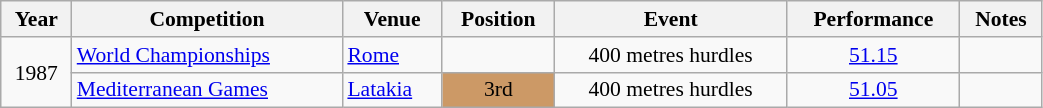<table class="wikitable" width=55% style="font-size:90%; text-align:center;">
<tr>
<th>Year</th>
<th>Competition</th>
<th>Venue</th>
<th>Position</th>
<th>Event</th>
<th>Performance</th>
<th>Notes</th>
</tr>
<tr>
<td rowspan=2>1987</td>
<td align=left><a href='#'>World Championships</a></td>
<td align=left> <a href='#'>Rome</a></td>
<td></td>
<td>400 metres hurdles</td>
<td><a href='#'>51.15</a></td>
<td></td>
</tr>
<tr>
<td align=left><a href='#'>Mediterranean Games</a></td>
<td align=left> <a href='#'>Latakia</a></td>
<td bgcolor=cc9966>3rd</td>
<td>400 metres hurdles</td>
<td><a href='#'>51.05</a></td>
<td></td>
</tr>
</table>
